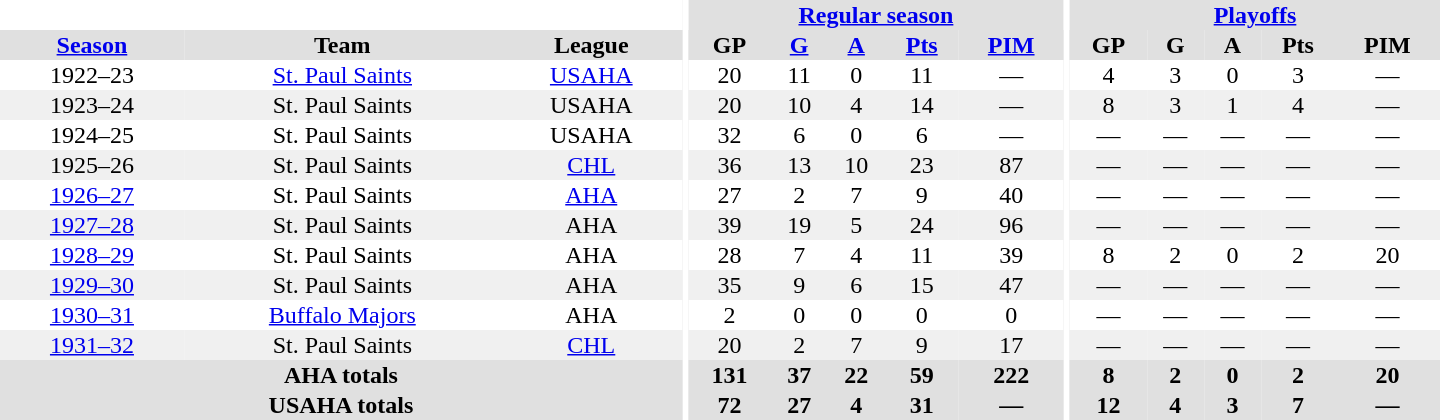<table border="0" cellpadding="1" cellspacing="0" style="text-align:center; width:60em">
<tr bgcolor="#e0e0e0">
<th colspan="3" bgcolor="#ffffff"></th>
<th rowspan="100" bgcolor="#ffffff"></th>
<th colspan="5"><a href='#'>Regular season</a></th>
<th rowspan="100" bgcolor="#ffffff"></th>
<th colspan="5"><a href='#'>Playoffs</a></th>
</tr>
<tr bgcolor="#e0e0e0">
<th><a href='#'>Season</a></th>
<th>Team</th>
<th>League</th>
<th>GP</th>
<th><a href='#'>G</a></th>
<th><a href='#'>A</a></th>
<th><a href='#'>Pts</a></th>
<th><a href='#'>PIM</a></th>
<th>GP</th>
<th>G</th>
<th>A</th>
<th>Pts</th>
<th>PIM</th>
</tr>
<tr>
<td>1922–23</td>
<td><a href='#'>St. Paul Saints</a></td>
<td><a href='#'>USAHA</a></td>
<td>20</td>
<td>11</td>
<td>0</td>
<td>11</td>
<td>—</td>
<td>4</td>
<td>3</td>
<td>0</td>
<td>3</td>
<td>—</td>
</tr>
<tr bgcolor="#f0f0f0">
<td>1923–24</td>
<td>St. Paul Saints</td>
<td>USAHA</td>
<td>20</td>
<td>10</td>
<td>4</td>
<td>14</td>
<td>—</td>
<td>8</td>
<td>3</td>
<td>1</td>
<td>4</td>
<td>—</td>
</tr>
<tr>
<td>1924–25</td>
<td>St. Paul Saints</td>
<td>USAHA</td>
<td>32</td>
<td>6</td>
<td>0</td>
<td>6</td>
<td>—</td>
<td>—</td>
<td>—</td>
<td>—</td>
<td>—</td>
<td>—</td>
</tr>
<tr bgcolor="#f0f0f0">
<td>1925–26</td>
<td>St. Paul Saints</td>
<td><a href='#'>CHL</a></td>
<td>36</td>
<td>13</td>
<td>10</td>
<td>23</td>
<td>87</td>
<td>—</td>
<td>—</td>
<td>—</td>
<td>—</td>
<td>—</td>
</tr>
<tr>
<td><a href='#'>1926–27</a></td>
<td>St. Paul Saints</td>
<td><a href='#'>AHA</a></td>
<td>27</td>
<td>2</td>
<td>7</td>
<td>9</td>
<td>40</td>
<td>—</td>
<td>—</td>
<td>—</td>
<td>—</td>
<td>—</td>
</tr>
<tr bgcolor="#f0f0f0">
<td><a href='#'>1927–28</a></td>
<td>St. Paul Saints</td>
<td>AHA</td>
<td>39</td>
<td>19</td>
<td>5</td>
<td>24</td>
<td>96</td>
<td>—</td>
<td>—</td>
<td>—</td>
<td>—</td>
<td>—</td>
</tr>
<tr>
<td><a href='#'>1928–29</a></td>
<td>St. Paul Saints</td>
<td>AHA</td>
<td>28</td>
<td>7</td>
<td>4</td>
<td>11</td>
<td>39</td>
<td>8</td>
<td>2</td>
<td>0</td>
<td>2</td>
<td>20</td>
</tr>
<tr bgcolor="#f0f0f0">
<td><a href='#'>1929–30</a></td>
<td>St. Paul Saints</td>
<td>AHA</td>
<td>35</td>
<td>9</td>
<td>6</td>
<td>15</td>
<td>47</td>
<td>—</td>
<td>—</td>
<td>—</td>
<td>—</td>
<td>—</td>
</tr>
<tr>
<td><a href='#'>1930–31</a></td>
<td><a href='#'>Buffalo Majors</a></td>
<td>AHA</td>
<td>2</td>
<td>0</td>
<td>0</td>
<td>0</td>
<td>0</td>
<td>—</td>
<td>—</td>
<td>—</td>
<td>—</td>
<td>—</td>
</tr>
<tr bgcolor="#f0f0f0">
<td><a href='#'>1931–32</a></td>
<td>St. Paul Saints</td>
<td><a href='#'>CHL</a></td>
<td>20</td>
<td>2</td>
<td>7</td>
<td>9</td>
<td>17</td>
<td>—</td>
<td>—</td>
<td>—</td>
<td>—</td>
<td>—</td>
</tr>
<tr bgcolor="#e0e0e0">
<th colspan="3">AHA totals</th>
<th>131</th>
<th>37</th>
<th>22</th>
<th>59</th>
<th>222</th>
<th>8</th>
<th>2</th>
<th>0</th>
<th>2</th>
<th>20</th>
</tr>
<tr bgcolor="#e0e0e0">
<th colspan="3">USAHA totals</th>
<th>72</th>
<th>27</th>
<th>4</th>
<th>31</th>
<th>—</th>
<th>12</th>
<th>4</th>
<th>3</th>
<th>7</th>
<th>—</th>
</tr>
</table>
